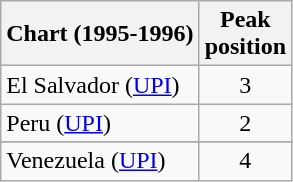<table class="wikitable sortable">
<tr>
<th>Chart (1995-1996)</th>
<th>Peak<br>position</th>
</tr>
<tr>
<td>El Salvador (<a href='#'>UPI</a>)</td>
<td style="text-align:center;">3</td>
</tr>
<tr>
<td>Peru (<a href='#'>UPI</a>)</td>
<td style="text-align:center;">2</td>
</tr>
<tr>
</tr>
<tr>
</tr>
<tr>
</tr>
<tr>
<td>Venezuela (<a href='#'>UPI</a>)</td>
<td style="text-align:center;">4</td>
</tr>
</table>
